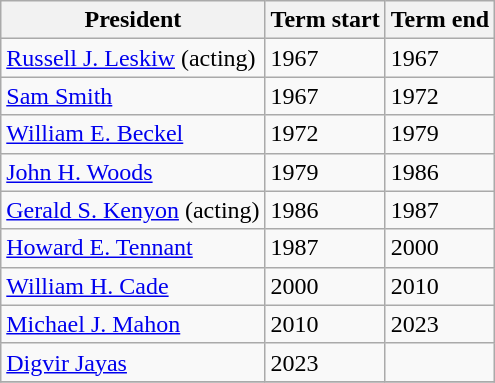<table class="wikitable">
<tr>
<th>President</th>
<th>Term start</th>
<th>Term end</th>
</tr>
<tr>
<td><a href='#'>Russell J. Leskiw</a> (acting)</td>
<td>1967</td>
<td>1967</td>
</tr>
<tr>
<td><a href='#'>Sam Smith</a></td>
<td>1967</td>
<td>1972</td>
</tr>
<tr>
<td><a href='#'>William E. Beckel</a></td>
<td>1972</td>
<td>1979</td>
</tr>
<tr>
<td><a href='#'>John H. Woods</a></td>
<td>1979</td>
<td>1986</td>
</tr>
<tr>
<td><a href='#'>Gerald S. Kenyon</a> (acting)</td>
<td>1986</td>
<td>1987</td>
</tr>
<tr>
<td><a href='#'>Howard E. Tennant</a></td>
<td>1987</td>
<td>2000</td>
</tr>
<tr>
<td><a href='#'>William H. Cade</a></td>
<td>2000</td>
<td>2010</td>
</tr>
<tr>
<td><a href='#'>Michael J. Mahon</a></td>
<td>2010</td>
<td>2023</td>
</tr>
<tr>
<td><a href='#'>Digvir Jayas</a></td>
<td>2023</td>
<td></td>
</tr>
<tr>
</tr>
</table>
